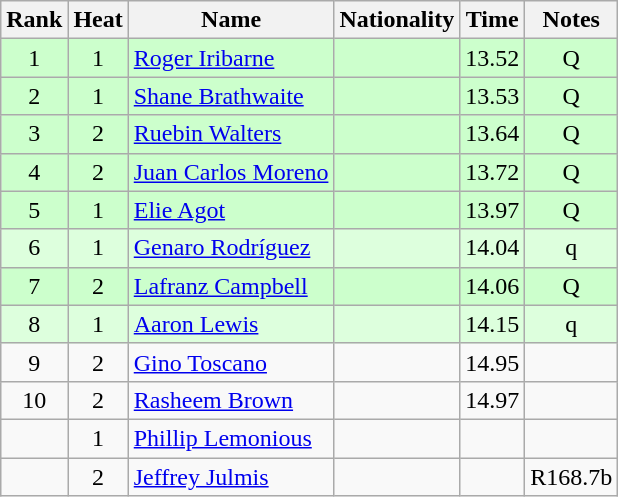<table class="wikitable sortable" style="text-align:center">
<tr>
<th>Rank</th>
<th>Heat</th>
<th>Name</th>
<th>Nationality</th>
<th>Time</th>
<th>Notes</th>
</tr>
<tr bgcolor=ccffcc>
<td>1</td>
<td>1</td>
<td align=left><a href='#'>Roger Iribarne</a></td>
<td align=left></td>
<td>13.52</td>
<td>Q</td>
</tr>
<tr bgcolor=ccffcc>
<td>2</td>
<td>1</td>
<td align=left><a href='#'>Shane Brathwaite</a></td>
<td align=left></td>
<td>13.53</td>
<td>Q</td>
</tr>
<tr bgcolor=ccffcc>
<td>3</td>
<td>2</td>
<td align=left><a href='#'>Ruebin Walters</a></td>
<td align=left></td>
<td>13.64</td>
<td>Q</td>
</tr>
<tr bgcolor=ccffcc>
<td>4</td>
<td>2</td>
<td align=left><a href='#'>Juan Carlos Moreno</a></td>
<td align=left></td>
<td>13.72</td>
<td>Q</td>
</tr>
<tr bgcolor=ccffcc>
<td>5</td>
<td>1</td>
<td align=left><a href='#'>Elie Agot</a></td>
<td align=left></td>
<td>13.97</td>
<td>Q</td>
</tr>
<tr bgcolor=ddffdd>
<td>6</td>
<td>1</td>
<td align=left><a href='#'>Genaro Rodríguez</a></td>
<td align=left></td>
<td>14.04</td>
<td>q</td>
</tr>
<tr bgcolor=ccffcc>
<td>7</td>
<td>2</td>
<td align=left><a href='#'>Lafranz Campbell</a></td>
<td align=left></td>
<td>14.06</td>
<td>Q</td>
</tr>
<tr bgcolor=ddffdd>
<td>8</td>
<td>1</td>
<td align=left><a href='#'>Aaron Lewis</a></td>
<td align=left></td>
<td>14.15</td>
<td>q</td>
</tr>
<tr>
<td>9</td>
<td>2</td>
<td align=left><a href='#'>Gino Toscano</a></td>
<td align=left></td>
<td>14.95</td>
<td></td>
</tr>
<tr>
<td>10</td>
<td>2</td>
<td align=left><a href='#'>Rasheem Brown</a></td>
<td align=left></td>
<td>14.97</td>
<td></td>
</tr>
<tr>
<td></td>
<td>1</td>
<td align=left><a href='#'>Phillip Lemonious</a></td>
<td align=left></td>
<td></td>
<td></td>
</tr>
<tr>
<td></td>
<td>2</td>
<td align=left><a href='#'>Jeffrey Julmis</a></td>
<td align=left></td>
<td></td>
<td>R168.7b</td>
</tr>
</table>
